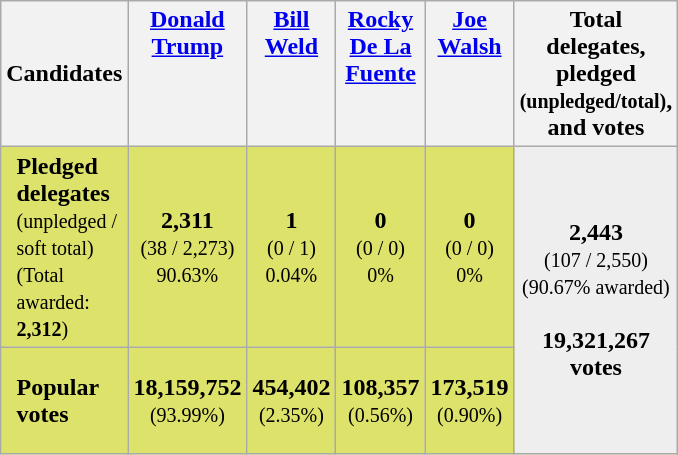<table class="wikitable sortable sticky-header sort-under" style="text-align:center; width:75px;">
<tr>
<th style="width:75px;"  data-sort-type="usLongDate">Candidates</th>
<th style="vertical-align: top;"><a href='#'>Donald <br> Trump</a></th>
<th style="vertical-align: top;"><a href='#'>Bill <br> Weld</a></th>
<th style="vertical-align: top;"><a href='#'>Rocky <br> De La Fuente</a></th>
<th style="vertical-align: top;"><a href='#'>Joe <br> Walsh</a></th>
<th>Total delegates, pledged <small>(unpledged/total)</small>, and votes</th>
</tr>
<tr style="background:#DDE26A;">
<td style="text-align:left; height:64px; padding-left:10px;"><strong>Pledged delegates</strong> <small>(unpledged / soft total)</small> <br> <small>(Total awarded: <strong>2,312</strong>)</small><br></td>
<td> <strong>2,311</strong><br><small>(38 / 2,273)<br>90.63%</small></td>
<td> <strong>1</strong><br><small>(0 / 1)<br>0.04%</small></td>
<td> <strong>0</strong><br><small>(0 / 0)<br>0%</small></td>
<td> <strong>0</strong><br><small>(0 / 0)<br>0%</small></td>
<td rowspan="2" style="background:#eee;"><strong>2,443</strong><br><small>(107  / 2,550) <br>(90.67% awarded)</small><br><br><strong>19,321,267 votes</strong></td>
</tr>
<tr style="background:#DDE26A;">
<td style="text-align:left; height:64px; padding-left:10px;"><strong>Popular votes</strong></td>
<td><strong>18,159,752</strong><br><small>(93.99%)</small></td>
<td> <strong>454,402</strong><br><small>(2.35%)</small></td>
<td> <strong>108,357</strong><br><small>(0.56%)</small></td>
<td> <strong>173,519</strong><br><small>(0.90%)</small></td>
</tr>
</table>
